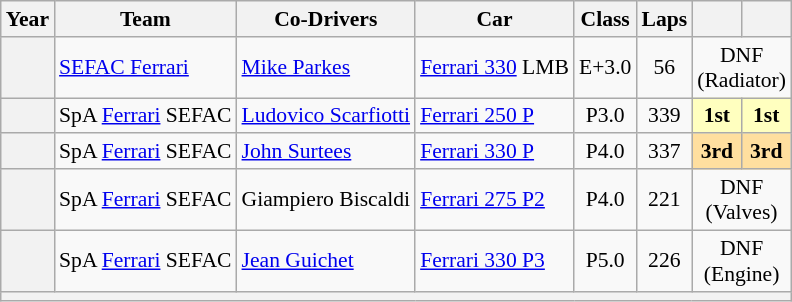<table class="wikitable" style="text-align:center; font-size:90%">
<tr>
<th>Year</th>
<th>Team</th>
<th>Co-Drivers</th>
<th>Car</th>
<th>Class</th>
<th>Laps</th>
<th></th>
<th></th>
</tr>
<tr>
<th></th>
<td align=left> <a href='#'>SEFAC Ferrari</a></td>
<td align=left> <a href='#'>Mike Parkes</a></td>
<td align=left><a href='#'>Ferrari 330</a> LMB</td>
<td>E+3.0</td>
<td>56</td>
<td colspan=2>DNF<br>(Radiator)</td>
</tr>
<tr>
<th></th>
<td align=left> SpA <a href='#'>Ferrari</a> SEFAC</td>
<td align=left> <a href='#'>Ludovico Scarfiotti</a></td>
<td align=left><a href='#'>Ferrari 250 P</a></td>
<td>P3.0</td>
<td>339</td>
<td style="background:#ffffbf;"><strong>1st</strong></td>
<td style="background:#ffffbf;"><strong>1st</strong></td>
</tr>
<tr>
<th></th>
<td align=left> SpA <a href='#'>Ferrari</a> SEFAC</td>
<td align=left> <a href='#'>John Surtees</a></td>
<td align=left><a href='#'>Ferrari 330 P</a></td>
<td>P4.0</td>
<td>337</td>
<td style="background:#ffdf9f;"><strong>3rd</strong></td>
<td style="background:#ffdf9f;"><strong>3rd</strong></td>
</tr>
<tr>
<th></th>
<td align=left> SpA <a href='#'>Ferrari</a> SEFAC</td>
<td align=left> Giampiero Biscaldi</td>
<td align=left><a href='#'>Ferrari 275 P2</a></td>
<td>P4.0</td>
<td>221</td>
<td colspan=2>DNF<br>(Valves)</td>
</tr>
<tr>
<th></th>
<td align=left> SpA <a href='#'>Ferrari</a> SEFAC</td>
<td align=left> <a href='#'>Jean Guichet</a></td>
<td align=left><a href='#'>Ferrari 330 P3</a></td>
<td>P5.0</td>
<td>226</td>
<td colspan=2>DNF<br>(Engine)</td>
</tr>
<tr>
<th colspan="8"></th>
</tr>
</table>
